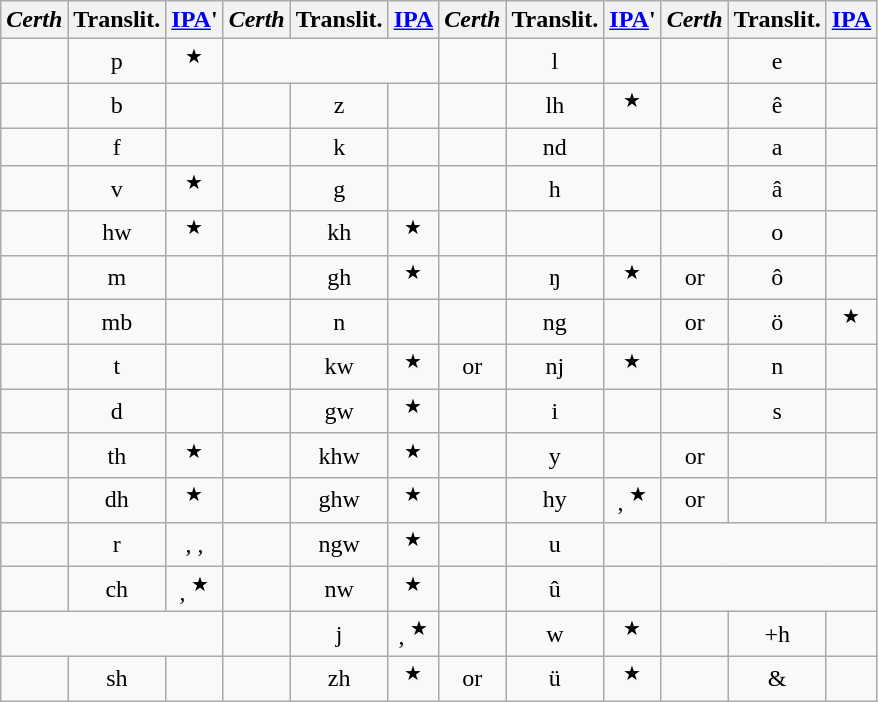<table class="wikitable">
<tr align="center">
<th><em>Certh</em></th>
<th>Translit.</th>
<th><a href='#'>IPA</a>'</th>
<th><em>Certh</em></th>
<th>Translit.</th>
<th><a href='#'>IPA</a></th>
<th><em>Certh</em></th>
<th>Translit.</th>
<th><a href='#'>IPA</a>'</th>
<th><em>Certh</em></th>
<th>Translit.</th>
<th><a href='#'>IPA</a></th>
</tr>
<tr align="center">
<td></td>
<td>p</td>
<td><sup>★</sup></td>
<td colspan="3"></td>
<td></td>
<td>l</td>
<td></td>
<td></td>
<td>e</td>
<td></td>
</tr>
<tr align="center">
<td></td>
<td>b</td>
<td></td>
<td></td>
<td>z</td>
<td></td>
<td></td>
<td>lh</td>
<td><sup>★</sup></td>
<td></td>
<td>ê</td>
<td></td>
</tr>
<tr align="center">
<td></td>
<td>f</td>
<td></td>
<td></td>
<td>k</td>
<td></td>
<td></td>
<td>nd</td>
<td></td>
<td></td>
<td>a</td>
<td></td>
</tr>
<tr align="center">
<td></td>
<td>v</td>
<td><sup>★</sup></td>
<td></td>
<td>g</td>
<td></td>
<td></td>
<td>h</td>
<td></td>
<td></td>
<td>â</td>
<td></td>
</tr>
<tr align="center">
<td></td>
<td>hw</td>
<td><sup>★</sup></td>
<td></td>
<td>kh</td>
<td><sup>★</sup></td>
<td></td>
<td><em></em> </td>
<td></td>
<td></td>
<td>o</td>
<td></td>
</tr>
<tr align="center">
<td></td>
<td>m</td>
<td></td>
<td></td>
<td>gh</td>
<td><sup>★</sup></td>
<td></td>
<td>ŋ</td>
<td><sup>★</sup></td>
<td> <span>or</span> </td>
<td>ô</td>
<td></td>
</tr>
<tr align="center">
<td></td>
<td>mb</td>
<td></td>
<td></td>
<td>n</td>
<td></td>
<td></td>
<td>ng</td>
<td></td>
<td> <span>or</span> </td>
<td>ö</td>
<td><sup>★</sup></td>
</tr>
<tr align="center">
<td></td>
<td>t</td>
<td></td>
<td></td>
<td>kw</td>
<td><sup>★</sup></td>
<td> <span>or</span> </td>
<td>nj</td>
<td><sup>★</sup></td>
<td></td>
<td>n</td>
<td></td>
</tr>
<tr align="center">
<td></td>
<td>d</td>
<td></td>
<td></td>
<td>gw</td>
<td><sup>★</sup></td>
<td></td>
<td>i</td>
<td></td>
<td></td>
<td>s</td>
<td></td>
</tr>
<tr align="center">
<td></td>
<td>th</td>
<td><sup>★</sup></td>
<td></td>
<td>khw</td>
<td><sup>★</sup></td>
<td></td>
<td>y</td>
<td></td>
<td> <span>or</span> </td>
<td></td>
<td></td>
</tr>
<tr align="center">
<td></td>
<td>dh</td>
<td><sup>★</sup></td>
<td></td>
<td>ghw</td>
<td><sup>★</sup></td>
<td></td>
<td>hy</td>
<td>, <sup>★</sup></td>
<td> <span>or</span> </td>
<td></td>
<td></td>
</tr>
<tr align="center">
<td></td>
<td>r</td>
<td>, , </td>
<td></td>
<td>ngw</td>
<td><sup>★</sup></td>
<td></td>
<td>u</td>
<td></td>
<td colspan="3"></td>
</tr>
<tr align="center">
<td></td>
<td>ch</td>
<td>, <sup>★</sup></td>
<td></td>
<td>nw</td>
<td><sup>★</sup></td>
<td></td>
<td>û</td>
<td></td>
<td colspan="3"></td>
</tr>
<tr align="center">
<td colspan="3"></td>
<td></td>
<td>j</td>
<td>, <sup>★</sup></td>
<td></td>
<td>w</td>
<td><sup>★</sup></td>
<td></td>
<td>+h</td>
<td></td>
</tr>
<tr align="center">
<td></td>
<td>sh</td>
<td></td>
<td></td>
<td>zh</td>
<td><sup>★</sup></td>
<td> <span>or</span> </td>
<td>ü</td>
<td><sup>★</sup></td>
<td></td>
<td>&</td>
<td></td>
</tr>
</table>
